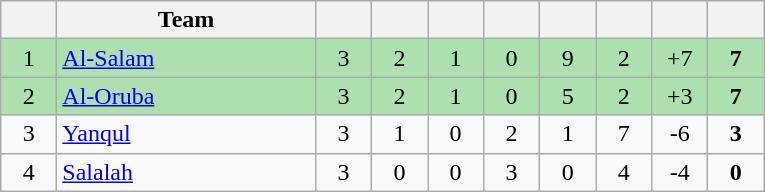<table class="wikitable" style="text-align: center;">
<tr>
<th width=30></th>
<th width=165>Team</th>
<th width=30></th>
<th width=30></th>
<th width=30></th>
<th width=30></th>
<th width=30></th>
<th width=30></th>
<th width=30></th>
<th width=30></th>
</tr>
<tr bgcolor=#ACE1AF>
<td>1</td>
<td align=left><a href='#'>Al-Salam</a></td>
<td>3</td>
<td>2</td>
<td>1</td>
<td>0</td>
<td>9</td>
<td>2</td>
<td>+7</td>
<td><strong>7</strong></td>
</tr>
<tr bgcolor=#ACE1AF>
<td>2</td>
<td align=left><a href='#'>Al-Oruba</a></td>
<td>3</td>
<td>2</td>
<td>1</td>
<td>0</td>
<td>5</td>
<td>2</td>
<td>+3</td>
<td><strong>7</strong></td>
</tr>
<tr>
<td>3</td>
<td align=left><a href='#'>Yanqul</a></td>
<td>3</td>
<td>1</td>
<td>0</td>
<td>2</td>
<td>1</td>
<td>7</td>
<td>-6</td>
<td><strong>3</strong></td>
</tr>
<tr>
<td>4</td>
<td align=left><a href='#'>Salalah</a></td>
<td>3</td>
<td>0</td>
<td>0</td>
<td>3</td>
<td>0</td>
<td>4</td>
<td>-4</td>
<td><strong>0</strong></td>
</tr>
</table>
